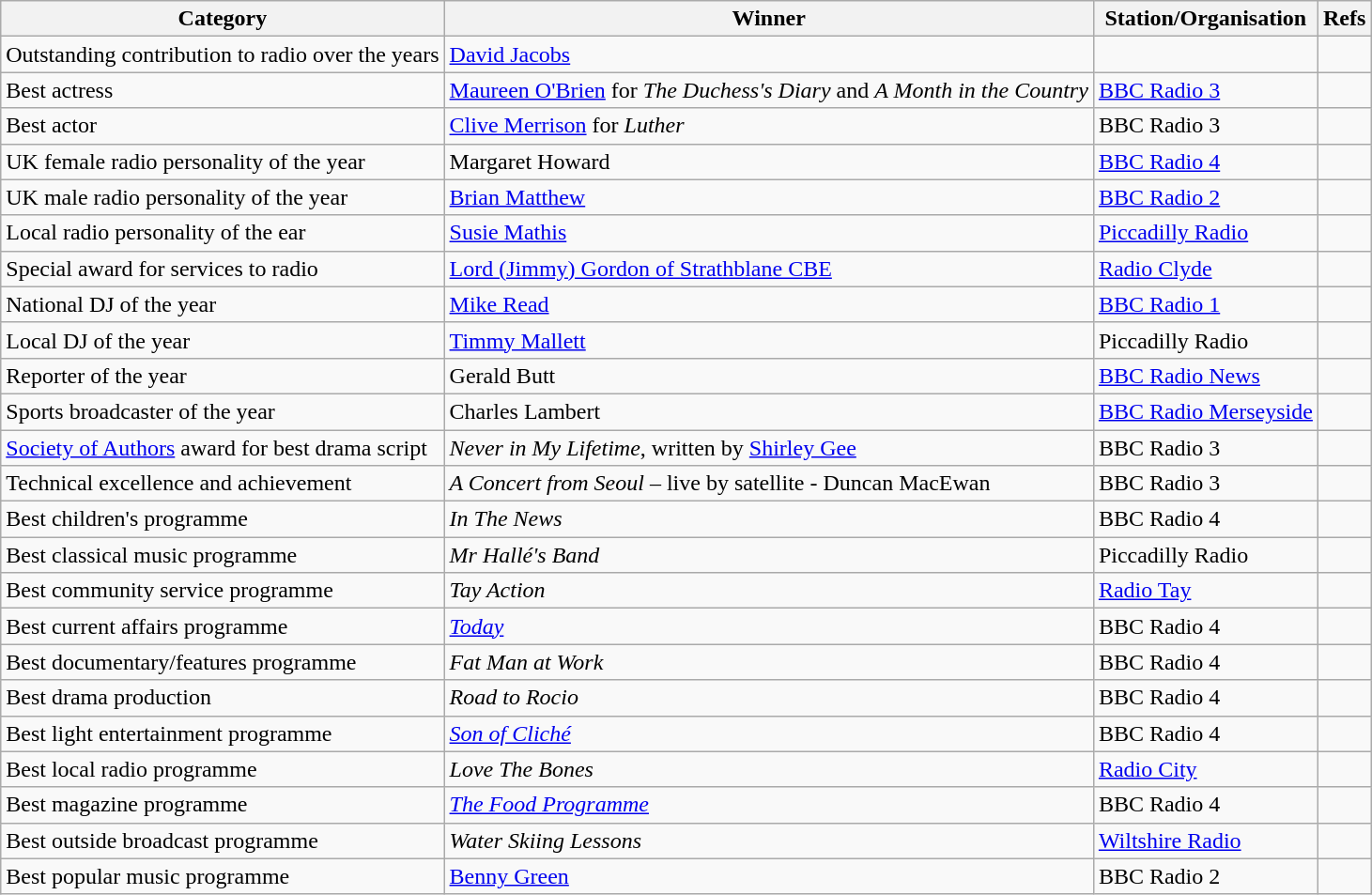<table class="wikitable sortable">
<tr>
<th class=unsortable>Category</th>
<th class=unsortable>Winner</th>
<th>Station/Organisation</th>
<th class=unsortable>Refs</th>
</tr>
<tr>
<td>Outstanding contribution to radio over the years</td>
<td><a href='#'>David Jacobs</a></td>
<td></td>
<td></td>
</tr>
<tr>
<td>Best actress</td>
<td><a href='#'>Maureen O'Brien</a> for <em>The Duchess's Diary</em> and <em>A Month in the Country</em></td>
<td><a href='#'>BBC Radio 3</a></td>
<td></td>
</tr>
<tr>
<td>Best actor</td>
<td><a href='#'>Clive Merrison</a> for <em>Luther</em></td>
<td>BBC Radio 3</td>
<td></td>
</tr>
<tr>
<td>UK female radio personality of the year</td>
<td>Margaret Howard</td>
<td><a href='#'>BBC Radio 4</a></td>
<td></td>
</tr>
<tr>
<td>UK male radio personality of the year</td>
<td><a href='#'>Brian Matthew</a></td>
<td><a href='#'>BBC Radio 2</a></td>
<td></td>
</tr>
<tr>
<td>Local radio personality of the ear</td>
<td><a href='#'>Susie Mathis</a></td>
<td><a href='#'>Piccadilly Radio</a></td>
<td></td>
</tr>
<tr>
<td>Special award for services to radio</td>
<td><a href='#'>Lord (Jimmy) Gordon of Strathblane CBE</a></td>
<td><a href='#'>Radio Clyde</a></td>
<td></td>
</tr>
<tr>
<td>National DJ of the year</td>
<td><a href='#'>Mike Read</a></td>
<td><a href='#'>BBC Radio 1</a></td>
<td></td>
</tr>
<tr>
<td>Local DJ of the year</td>
<td><a href='#'>Timmy Mallett</a></td>
<td>Piccadilly Radio</td>
<td></td>
</tr>
<tr>
<td>Reporter of the year</td>
<td>Gerald Butt</td>
<td><a href='#'>BBC Radio News</a></td>
<td></td>
</tr>
<tr>
<td>Sports broadcaster of the year</td>
<td>Charles Lambert</td>
<td><a href='#'>BBC Radio Merseyside</a></td>
<td></td>
</tr>
<tr>
<td><a href='#'>Society of Authors</a> award for best drama script</td>
<td><em>Never in My Lifetime</em>, written by <a href='#'>Shirley Gee</a></td>
<td>BBC Radio 3</td>
<td></td>
</tr>
<tr>
<td>Technical excellence and achievement</td>
<td><em>A Concert from Seoul</em> – live by satellite - Duncan MacEwan</td>
<td>BBC Radio 3</td>
<td></td>
</tr>
<tr>
<td>Best children's programme</td>
<td><em>In The News</em></td>
<td>BBC Radio 4</td>
<td></td>
</tr>
<tr>
<td>Best classical music programme</td>
<td><em>Mr Hallé's Band</em></td>
<td>Piccadilly Radio</td>
<td></td>
</tr>
<tr>
<td>Best community service programme</td>
<td><em>Tay Action</em></td>
<td><a href='#'>Radio Tay</a></td>
<td></td>
</tr>
<tr>
<td>Best current affairs programme</td>
<td><em><a href='#'>Today</a></em></td>
<td>BBC Radio 4</td>
<td></td>
</tr>
<tr>
<td>Best documentary/features programme</td>
<td><em>Fat Man at Work</em></td>
<td>BBC Radio 4</td>
<td></td>
</tr>
<tr>
<td>Best drama production</td>
<td><em>Road to Rocio</em></td>
<td>BBC Radio 4</td>
<td></td>
</tr>
<tr>
<td>Best light entertainment programme</td>
<td><em><a href='#'>Son of Cliché</a></em></td>
<td>BBC Radio 4</td>
<td></td>
</tr>
<tr>
<td>Best local radio programme</td>
<td><em>Love The Bones</em></td>
<td><a href='#'>Radio City</a></td>
<td></td>
</tr>
<tr>
<td>Best magazine programme</td>
<td><em><a href='#'>The Food Programme</a></em></td>
<td>BBC Radio 4</td>
<td></td>
</tr>
<tr>
<td>Best outside broadcast programme</td>
<td><em>Water Skiing Lessons</em></td>
<td><a href='#'>Wiltshire Radio</a></td>
<td></td>
</tr>
<tr>
<td>Best popular music programme</td>
<td><a href='#'>Benny Green</a></td>
<td>BBC Radio 2</td>
<td></td>
</tr>
</table>
